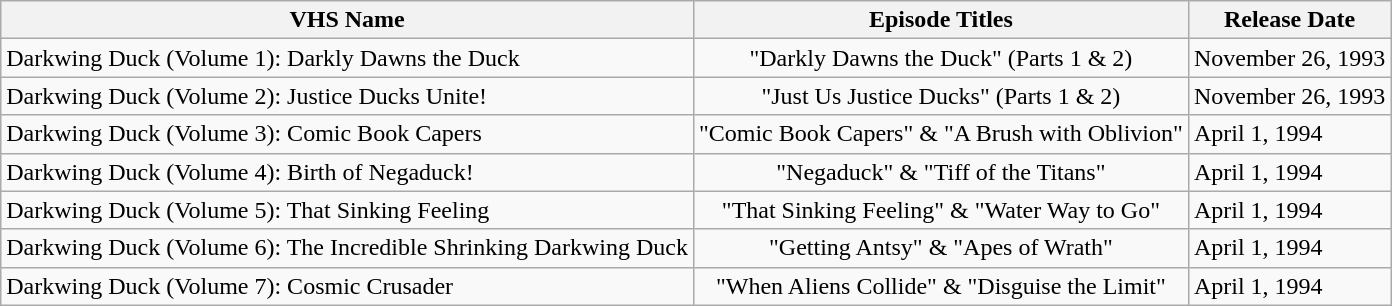<table class="wikitable">
<tr>
<th>VHS Name</th>
<th>Episode Titles</th>
<th>Release Date</th>
</tr>
<tr>
<td>Darkwing Duck (Volume 1): Darkly Dawns the Duck</td>
<td style="text-align:center;">"Darkly Dawns the Duck" (Parts 1 & 2)</td>
<td>November 26, 1993</td>
</tr>
<tr>
<td>Darkwing Duck (Volume 2): Justice Ducks Unite!</td>
<td style="text-align:center;">"Just Us Justice Ducks" (Parts 1 & 2)</td>
<td>November 26, 1993</td>
</tr>
<tr>
<td>Darkwing Duck (Volume 3): Comic Book Capers</td>
<td style="text-align:center;">"Comic Book Capers" & "A Brush with Oblivion"</td>
<td>April 1, 1994</td>
</tr>
<tr>
<td>Darkwing Duck (Volume 4): Birth of Negaduck!</td>
<td style="text-align:center;">"Negaduck" & "Tiff of the Titans"</td>
<td>April 1, 1994</td>
</tr>
<tr>
<td>Darkwing Duck (Volume 5): That Sinking Feeling</td>
<td style="text-align:center;">"That Sinking Feeling" & "Water Way to Go"</td>
<td>April 1, 1994</td>
</tr>
<tr>
<td>Darkwing Duck (Volume 6): The Incredible Shrinking Darkwing Duck</td>
<td style="text-align:center;">"Getting Antsy" & "Apes of Wrath"</td>
<td>April 1, 1994</td>
</tr>
<tr>
<td>Darkwing Duck (Volume 7): Cosmic Crusader</td>
<td style="text-align:center;">"When Aliens Collide" & "Disguise the Limit"</td>
<td>April 1, 1994</td>
</tr>
</table>
